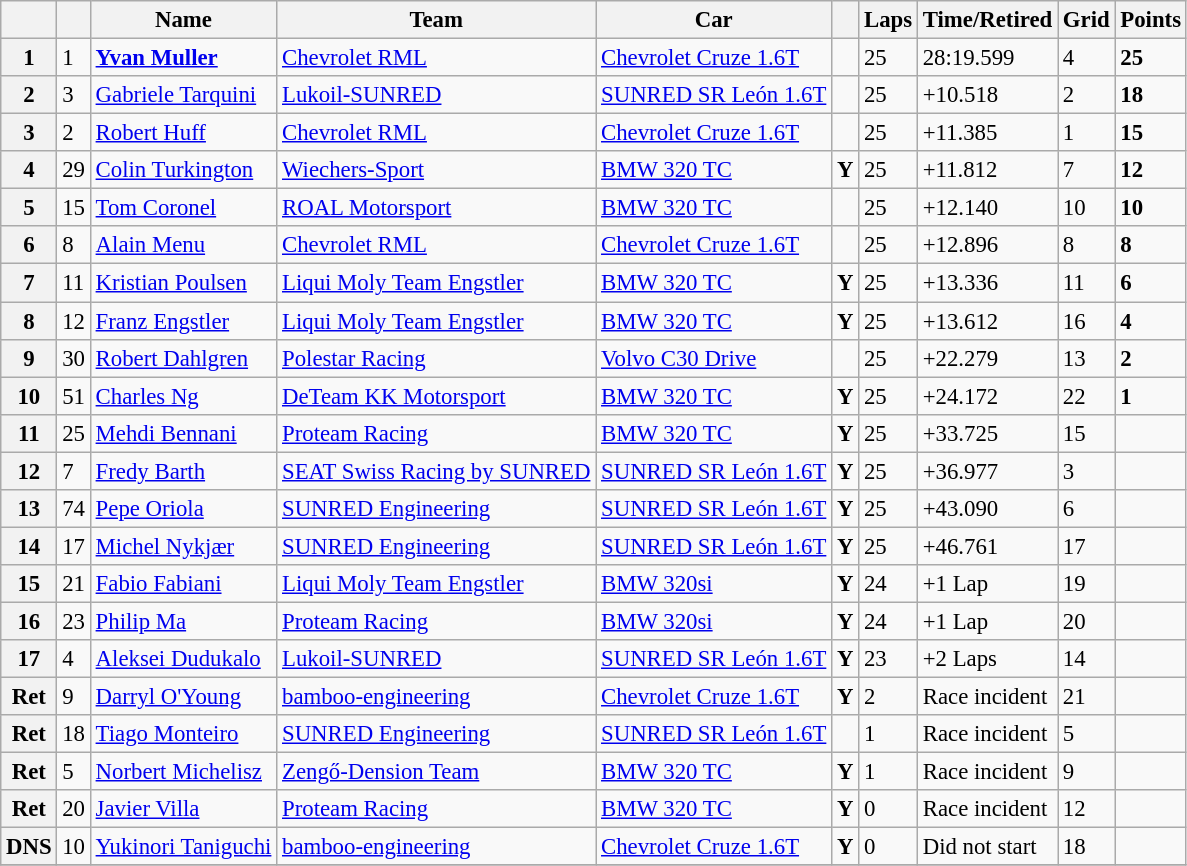<table class="wikitable sortable" style="font-size: 95%;">
<tr>
<th></th>
<th></th>
<th>Name</th>
<th>Team</th>
<th>Car</th>
<th></th>
<th>Laps</th>
<th>Time/Retired</th>
<th>Grid</th>
<th>Points</th>
</tr>
<tr>
<th>1</th>
<td>1</td>
<td> <strong><a href='#'>Yvan Muller</a></strong></td>
<td><a href='#'>Chevrolet RML</a></td>
<td><a href='#'>Chevrolet Cruze 1.6T</a></td>
<td></td>
<td>25</td>
<td>28:19.599</td>
<td>4</td>
<td><strong>25</strong></td>
</tr>
<tr>
<th>2</th>
<td>3</td>
<td> <a href='#'>Gabriele Tarquini</a></td>
<td><a href='#'>Lukoil-SUNRED</a></td>
<td><a href='#'>SUNRED SR León 1.6T</a></td>
<td></td>
<td>25</td>
<td>+10.518</td>
<td>2</td>
<td><strong>18</strong></td>
</tr>
<tr>
<th>3</th>
<td>2</td>
<td> <a href='#'>Robert Huff</a></td>
<td><a href='#'>Chevrolet RML</a></td>
<td><a href='#'>Chevrolet Cruze 1.6T</a></td>
<td></td>
<td>25</td>
<td>+11.385</td>
<td>1</td>
<td><strong>15</strong></td>
</tr>
<tr>
<th>4</th>
<td>29</td>
<td> <a href='#'>Colin Turkington</a></td>
<td><a href='#'>Wiechers-Sport</a></td>
<td><a href='#'>BMW 320 TC</a></td>
<td align=center><strong><span>Y</span></strong></td>
<td>25</td>
<td>+11.812</td>
<td>7</td>
<td><strong>12</strong></td>
</tr>
<tr>
<th>5</th>
<td>15</td>
<td> <a href='#'>Tom Coronel</a></td>
<td><a href='#'>ROAL Motorsport</a></td>
<td><a href='#'>BMW 320 TC</a></td>
<td></td>
<td>25</td>
<td>+12.140</td>
<td>10</td>
<td><strong>10</strong></td>
</tr>
<tr>
<th>6</th>
<td>8</td>
<td> <a href='#'>Alain Menu</a></td>
<td><a href='#'>Chevrolet RML</a></td>
<td><a href='#'>Chevrolet Cruze 1.6T</a></td>
<td></td>
<td>25</td>
<td>+12.896</td>
<td>8</td>
<td><strong>8</strong></td>
</tr>
<tr>
<th>7</th>
<td>11</td>
<td> <a href='#'>Kristian Poulsen</a></td>
<td><a href='#'>Liqui Moly Team Engstler</a></td>
<td><a href='#'>BMW 320 TC</a></td>
<td align=center><strong><span>Y</span></strong></td>
<td>25</td>
<td>+13.336</td>
<td>11</td>
<td><strong>6</strong></td>
</tr>
<tr>
<th>8</th>
<td>12</td>
<td> <a href='#'>Franz Engstler</a></td>
<td><a href='#'>Liqui Moly Team Engstler</a></td>
<td><a href='#'>BMW 320 TC</a></td>
<td align=center><strong><span>Y</span></strong></td>
<td>25</td>
<td>+13.612</td>
<td>16</td>
<td><strong>4</strong></td>
</tr>
<tr>
<th>9</th>
<td>30</td>
<td> <a href='#'>Robert Dahlgren</a></td>
<td><a href='#'>Polestar Racing</a></td>
<td><a href='#'>Volvo C30 Drive</a></td>
<td></td>
<td>25</td>
<td>+22.279</td>
<td>13</td>
<td><strong>2</strong></td>
</tr>
<tr>
<th>10</th>
<td>51</td>
<td> <a href='#'>Charles Ng</a></td>
<td><a href='#'>DeTeam KK Motorsport</a></td>
<td><a href='#'>BMW 320 TC</a></td>
<td align=center><strong><span>Y</span></strong></td>
<td>25</td>
<td>+24.172</td>
<td>22</td>
<td><strong>1</strong></td>
</tr>
<tr>
<th>11</th>
<td>25</td>
<td> <a href='#'>Mehdi Bennani</a></td>
<td><a href='#'>Proteam Racing</a></td>
<td><a href='#'>BMW 320 TC</a></td>
<td align=center><strong><span>Y</span></strong></td>
<td>25</td>
<td>+33.725</td>
<td>15</td>
<td></td>
</tr>
<tr>
<th>12</th>
<td>7</td>
<td> <a href='#'>Fredy Barth</a></td>
<td><a href='#'>SEAT Swiss Racing by SUNRED</a></td>
<td><a href='#'>SUNRED SR León 1.6T</a></td>
<td align=center><strong><span>Y</span></strong></td>
<td>25</td>
<td>+36.977</td>
<td>3</td>
<td></td>
</tr>
<tr>
<th>13</th>
<td>74</td>
<td> <a href='#'>Pepe Oriola</a></td>
<td><a href='#'>SUNRED Engineering</a></td>
<td><a href='#'>SUNRED SR León 1.6T</a></td>
<td align=center><strong><span>Y</span></strong></td>
<td>25</td>
<td>+43.090</td>
<td>6</td>
<td></td>
</tr>
<tr>
<th>14</th>
<td>17</td>
<td> <a href='#'>Michel Nykjær</a></td>
<td><a href='#'>SUNRED Engineering</a></td>
<td><a href='#'>SUNRED SR León 1.6T</a></td>
<td align=center><strong><span>Y</span></strong></td>
<td>25</td>
<td>+46.761</td>
<td>17</td>
<td></td>
</tr>
<tr>
<th>15</th>
<td>21</td>
<td> <a href='#'>Fabio Fabiani</a></td>
<td><a href='#'>Liqui Moly Team Engstler</a></td>
<td><a href='#'>BMW 320si</a></td>
<td align=center><strong><span>Y</span></strong></td>
<td>24</td>
<td>+1 Lap</td>
<td>19</td>
<td></td>
</tr>
<tr>
<th>16</th>
<td>23</td>
<td> <a href='#'>Philip Ma</a></td>
<td><a href='#'>Proteam Racing</a></td>
<td><a href='#'>BMW 320si</a></td>
<td align=center><strong><span>Y</span></strong></td>
<td>24</td>
<td>+1 Lap</td>
<td>20</td>
<td></td>
</tr>
<tr>
<th>17</th>
<td>4</td>
<td> <a href='#'>Aleksei Dudukalo</a></td>
<td><a href='#'>Lukoil-SUNRED</a></td>
<td><a href='#'>SUNRED SR León 1.6T</a></td>
<td align=center><strong><span>Y</span></strong></td>
<td>23</td>
<td>+2 Laps</td>
<td>14</td>
<td></td>
</tr>
<tr>
<th>Ret</th>
<td>9</td>
<td> <a href='#'>Darryl O'Young</a></td>
<td><a href='#'>bamboo-engineering</a></td>
<td><a href='#'>Chevrolet Cruze 1.6T</a></td>
<td align=center><strong><span>Y</span></strong></td>
<td>2</td>
<td>Race incident</td>
<td>21</td>
<td></td>
</tr>
<tr>
<th>Ret</th>
<td>18</td>
<td> <a href='#'>Tiago Monteiro</a></td>
<td><a href='#'>SUNRED Engineering</a></td>
<td><a href='#'>SUNRED SR León 1.6T</a></td>
<td></td>
<td>1</td>
<td>Race incident</td>
<td>5</td>
<td></td>
</tr>
<tr>
<th>Ret</th>
<td>5</td>
<td> <a href='#'>Norbert Michelisz</a></td>
<td><a href='#'>Zengő-Dension Team</a></td>
<td><a href='#'>BMW 320 TC</a></td>
<td align=center><strong><span>Y</span></strong></td>
<td>1</td>
<td>Race incident</td>
<td>9</td>
<td></td>
</tr>
<tr>
<th>Ret</th>
<td>20</td>
<td> <a href='#'>Javier Villa</a></td>
<td><a href='#'>Proteam Racing</a></td>
<td><a href='#'>BMW 320 TC</a></td>
<td align=center><strong><span>Y</span></strong></td>
<td>0</td>
<td>Race incident</td>
<td>12</td>
<td></td>
</tr>
<tr>
<th>DNS</th>
<td>10</td>
<td> <a href='#'>Yukinori Taniguchi</a></td>
<td><a href='#'>bamboo-engineering</a></td>
<td><a href='#'>Chevrolet Cruze 1.6T</a></td>
<td align=center><strong><span>Y</span></strong></td>
<td>0</td>
<td>Did not start</td>
<td>18</td>
<td></td>
</tr>
<tr>
</tr>
</table>
